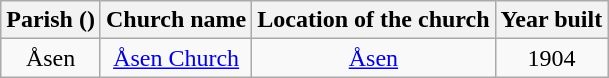<table class="wikitable" style="text-align:center">
<tr>
<th>Parish ()</th>
<th>Church name</th>
<th>Location of the church</th>
<th>Year built</th>
</tr>
<tr>
<td rowspan="1">Åsen</td>
<td><a href='#'>Åsen Church</a></td>
<td><a href='#'>Åsen</a></td>
<td>1904</td>
</tr>
</table>
